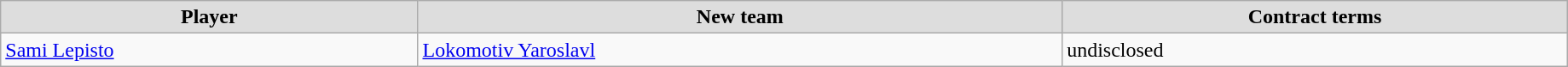<table class="wikitable" style="width:97%;">
<tr style="text-align:center; background:#ddd;">
<td><strong>Player</strong></td>
<td><strong>New team</strong></td>
<td><strong>Contract terms</strong></td>
</tr>
<tr>
<td><a href='#'>Sami Lepisto</a></td>
<td><a href='#'>Lokomotiv Yaroslavl</a></td>
<td>undisclosed</td>
</tr>
</table>
